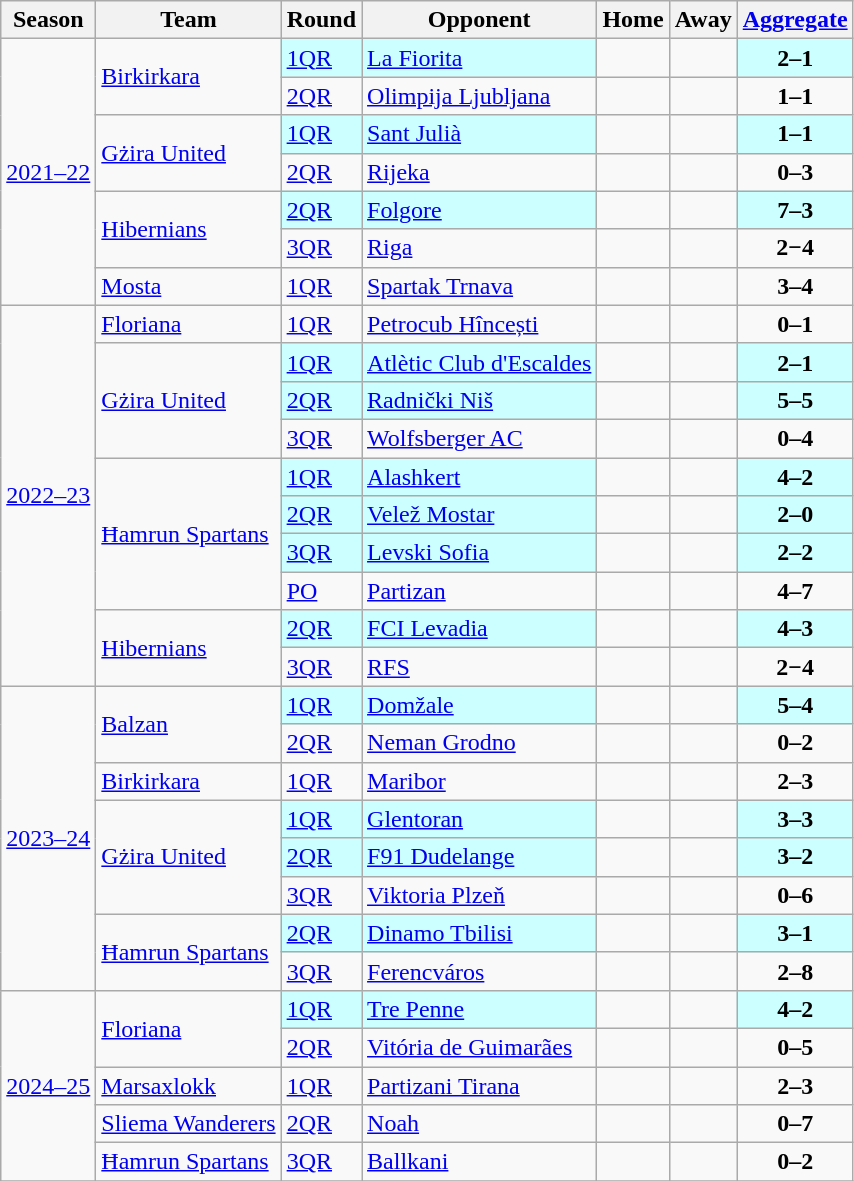<table class="wikitable">
<tr>
<th>Season</th>
<th>Team</th>
<th>Round</th>
<th>Opponent</th>
<th>Home</th>
<th>Away</th>
<th><a href='#'>Aggregate</a></th>
</tr>
<tr>
<td rowspan="7"><a href='#'>2021–22</a></td>
<td rowspan="2"><a href='#'>Birkirkara</a></td>
<td style="background-color:#CFF"><a href='#'>1QR</a></td>
<td style="background-color:#CFF"> <a href='#'>La Fiorita</a></td>
<td></td>
<td></td>
<td align=center style="background-color:#CFF"><strong>2–1</strong></td>
</tr>
<tr>
<td><a href='#'>2QR</a></td>
<td> <a href='#'>Olimpija Ljubljana</a></td>
<td></td>
<td></td>
<td align="center"><strong>1–1</strong> </td>
</tr>
<tr>
<td rowspan="2"><a href='#'>Gżira United</a></td>
<td style="background-color:#CFF"><a href='#'>1QR</a></td>
<td style="background-color:#CFF"> <a href='#'>Sant Julià</a></td>
<td></td>
<td></td>
<td align=center style="background-color:#CFF"><strong>1–1</strong> </td>
</tr>
<tr>
<td><a href='#'>2QR</a></td>
<td> <a href='#'>Rijeka</a></td>
<td></td>
<td></td>
<td align="center"><strong>0–3</strong></td>
</tr>
<tr>
<td rowspan="2"><a href='#'>Hibernians</a></td>
<td style="background-color:#CFF"><a href='#'>2QR</a></td>
<td style="background-color:#CFF"> <a href='#'>Folgore</a></td>
<td></td>
<td></td>
<td align=center style="background-color:#CFF"><strong>7–3</strong></td>
</tr>
<tr>
<td><a href='#'>3QR</a></td>
<td> <a href='#'>Riga</a></td>
<td></td>
<td></td>
<td align="center"><strong>2−4</strong> </td>
</tr>
<tr>
<td><a href='#'>Mosta</a></td>
<td><a href='#'>1QR</a></td>
<td> <a href='#'>Spartak Trnava</a></td>
<td></td>
<td></td>
<td align="center"><strong>3–4</strong></td>
</tr>
<tr>
<td rowspan="10"><a href='#'>2022–23</a></td>
<td><a href='#'>Floriana</a></td>
<td><a href='#'>1QR</a></td>
<td> <a href='#'>Petrocub Hîncești</a></td>
<td></td>
<td></td>
<td align="center"><strong>0–1</strong></td>
</tr>
<tr>
<td rowspan="3"><a href='#'>Gżira United</a></td>
<td style="background-color:#CFF"><a href='#'>1QR</a></td>
<td style="background-color:#CFF"> <a href='#'>Atlètic Club d'Escaldes</a></td>
<td></td>
<td></td>
<td align=center style="background-color:#CFF"><strong>2–1</strong> </td>
</tr>
<tr>
<td style="background-color:#CFF"><a href='#'>2QR</a></td>
<td style="background-color:#CFF"> <a href='#'>Radnički Niš</a></td>
<td></td>
<td></td>
<td align=center style="background-color:#CFF"><strong>5–5</strong> </td>
</tr>
<tr>
<td><a href='#'>3QR</a></td>
<td> <a href='#'>Wolfsberger AC</a></td>
<td></td>
<td></td>
<td align="center"><strong>0–4</strong></td>
</tr>
<tr>
<td rowspan="4"><a href='#'>Ħamrun Spartans</a></td>
<td style="background-color:#CFF"><a href='#'>1QR</a></td>
<td style="background-color:#CFF"> <a href='#'>Alashkert</a></td>
<td></td>
<td></td>
<td align=center style="background-color:#CFF"><strong>4–2</strong></td>
</tr>
<tr>
<td style="background-color:#CFF"><a href='#'>2QR</a></td>
<td style="background-color:#CFF"> <a href='#'>Velež Mostar</a></td>
<td></td>
<td></td>
<td align=center style="background-color:#CFF"><strong>2–0</strong></td>
</tr>
<tr>
<td style="background-color:#CFF"><a href='#'>3QR</a></td>
<td style="background-color:#CFF"> <a href='#'>Levski Sofia</a></td>
<td></td>
<td></td>
<td align=center style="background-color:#CFF"><strong>2–2</strong> </td>
</tr>
<tr>
<td><a href='#'>PO</a></td>
<td> <a href='#'>Partizan</a></td>
<td></td>
<td></td>
<td align="center"><strong>4–7</strong></td>
</tr>
<tr>
<td rowspan="2"><a href='#'>Hibernians</a></td>
<td style="background-color:#CFF"><a href='#'>2QR</a></td>
<td style="background-color:#CFF"> <a href='#'>FCI Levadia</a></td>
<td></td>
<td></td>
<td align=center style="background-color:#CFF"><strong>4–3</strong></td>
</tr>
<tr>
<td><a href='#'>3QR</a></td>
<td> <a href='#'>RFS</a></td>
<td></td>
<td></td>
<td align="center"><strong>2−4</strong></td>
</tr>
<tr>
<td rowspan="8"><a href='#'>2023–24</a></td>
<td rowspan="2"><a href='#'>Balzan</a></td>
<td style="background-color:#CFF"><a href='#'>1QR</a></td>
<td style="background-color:#CFF"> <a href='#'>Domžale</a></td>
<td></td>
<td></td>
<td align="center" style="background-color:#CFF"><strong>5–4</strong></td>
</tr>
<tr>
<td><a href='#'>2QR</a></td>
<td> <a href='#'>Neman Grodno</a></td>
<td></td>
<td></td>
<td align="center"><strong>0–2</strong></td>
</tr>
<tr>
<td><a href='#'>Birkirkara</a></td>
<td><a href='#'>1QR</a></td>
<td> <a href='#'>Maribor</a></td>
<td></td>
<td></td>
<td align="center"><strong>2–3</strong></td>
</tr>
<tr>
<td rowspan="3"><a href='#'>Gżira United</a></td>
<td style="background-color:#CFF"><a href='#'>1QR</a></td>
<td style="background-color:#CFF"> <a href='#'>Glentoran</a></td>
<td></td>
<td></td>
<td align="center" style="background-color:#CFF"><strong>3–3</strong> </td>
</tr>
<tr>
<td style="background-color:#CFF"><a href='#'>2QR</a></td>
<td style="background-color:#CFF"> <a href='#'>F91 Dudelange</a></td>
<td></td>
<td></td>
<td align="center" style="background-color:#CFF"><strong>3–2</strong></td>
</tr>
<tr>
<td><a href='#'>3QR</a></td>
<td> <a href='#'>Viktoria Plzeň</a></td>
<td></td>
<td></td>
<td align="center"><strong>0–6</strong></td>
</tr>
<tr>
<td rowspan="2"><a href='#'>Ħamrun Spartans</a></td>
<td style="background-color:#CFF"><a href='#'>2QR</a></td>
<td style="background-color:#CFF"> <a href='#'>Dinamo Tbilisi</a></td>
<td></td>
<td></td>
<td align="center" style="background-color:#CFF"><strong>3–1</strong></td>
</tr>
<tr>
<td><a href='#'>3QR</a></td>
<td> <a href='#'>Ferencváros</a></td>
<td></td>
<td></td>
<td align="center"><strong>2–8</strong></td>
</tr>
<tr>
<td rowspan="5"><a href='#'>2024–25</a></td>
<td rowspan="2"><a href='#'>Floriana</a></td>
<td style="background-color:#CFF"><a href='#'>1QR</a></td>
<td style="background-color:#CFF"> <a href='#'>Tre Penne</a></td>
<td></td>
<td></td>
<td align="center" style="background-color:#CFF"><strong>4–2</strong></td>
</tr>
<tr>
<td><a href='#'>2QR</a></td>
<td> <a href='#'>Vitória de Guimarães</a></td>
<td></td>
<td></td>
<td align="center"><strong>0–5</strong></td>
</tr>
<tr>
<td><a href='#'>Marsaxlokk</a></td>
<td><a href='#'>1QR</a></td>
<td> <a href='#'>Partizani Tirana</a></td>
<td></td>
<td></td>
<td align="center"><strong>2–3</strong></td>
</tr>
<tr>
<td><a href='#'>Sliema Wanderers</a></td>
<td><a href='#'>2QR</a></td>
<td> <a href='#'>Noah</a></td>
<td></td>
<td></td>
<td align="center"><strong>0–7</strong></td>
</tr>
<tr>
<td><a href='#'>Ħamrun Spartans</a></td>
<td><a href='#'>3QR</a></td>
<td> <a href='#'>Ballkani</a></td>
<td></td>
<td></td>
<td align="center"><strong>0–2</strong></td>
</tr>
<tr>
</tr>
</table>
